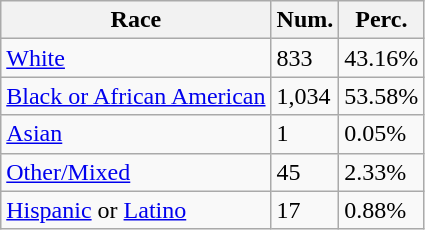<table class="wikitable">
<tr>
<th>Race</th>
<th>Num.</th>
<th>Perc.</th>
</tr>
<tr>
<td><a href='#'>White</a></td>
<td>833</td>
<td>43.16%</td>
</tr>
<tr>
<td><a href='#'>Black or African American</a></td>
<td>1,034</td>
<td>53.58%</td>
</tr>
<tr>
<td><a href='#'>Asian</a></td>
<td>1</td>
<td>0.05%</td>
</tr>
<tr>
<td><a href='#'>Other/Mixed</a></td>
<td>45</td>
<td>2.33%</td>
</tr>
<tr>
<td><a href='#'>Hispanic</a> or <a href='#'>Latino</a></td>
<td>17</td>
<td>0.88%</td>
</tr>
</table>
